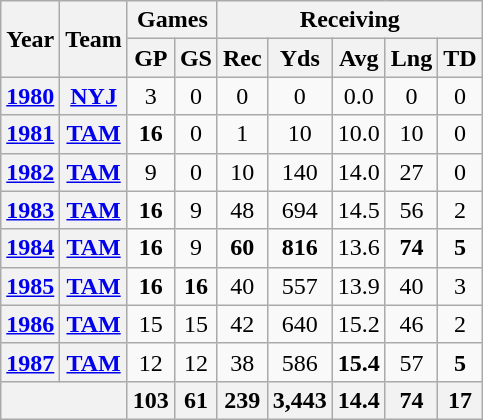<table class="wikitable" style="text-align:center">
<tr>
<th rowspan="2">Year</th>
<th rowspan="2">Team</th>
<th colspan="2">Games</th>
<th colspan="5">Receiving</th>
</tr>
<tr>
<th>GP</th>
<th>GS</th>
<th>Rec</th>
<th>Yds</th>
<th>Avg</th>
<th>Lng</th>
<th>TD</th>
</tr>
<tr>
<th><a href='#'>1980</a></th>
<th><a href='#'>NYJ</a></th>
<td>3</td>
<td>0</td>
<td>0</td>
<td>0</td>
<td>0.0</td>
<td>0</td>
<td>0</td>
</tr>
<tr>
<th><a href='#'>1981</a></th>
<th><a href='#'>TAM</a></th>
<td><strong>16</strong></td>
<td>0</td>
<td>1</td>
<td>10</td>
<td>10.0</td>
<td>10</td>
<td>0</td>
</tr>
<tr>
<th><a href='#'>1982</a></th>
<th><a href='#'>TAM</a></th>
<td>9</td>
<td>0</td>
<td>10</td>
<td>140</td>
<td>14.0</td>
<td>27</td>
<td>0</td>
</tr>
<tr>
<th><a href='#'>1983</a></th>
<th><a href='#'>TAM</a></th>
<td><strong>16</strong></td>
<td>9</td>
<td>48</td>
<td>694</td>
<td>14.5</td>
<td>56</td>
<td>2</td>
</tr>
<tr>
<th><a href='#'>1984</a></th>
<th><a href='#'>TAM</a></th>
<td><strong>16</strong></td>
<td>9</td>
<td><strong>60</strong></td>
<td><strong>816</strong></td>
<td>13.6</td>
<td><strong>74</strong></td>
<td><strong>5</strong></td>
</tr>
<tr>
<th><a href='#'>1985</a></th>
<th><a href='#'>TAM</a></th>
<td><strong>16</strong></td>
<td><strong>16</strong></td>
<td>40</td>
<td>557</td>
<td>13.9</td>
<td>40</td>
<td>3</td>
</tr>
<tr>
<th><a href='#'>1986</a></th>
<th><a href='#'>TAM</a></th>
<td>15</td>
<td>15</td>
<td>42</td>
<td>640</td>
<td>15.2</td>
<td>46</td>
<td>2</td>
</tr>
<tr>
<th><a href='#'>1987</a></th>
<th><a href='#'>TAM</a></th>
<td>12</td>
<td>12</td>
<td>38</td>
<td>586</td>
<td><strong>15.4</strong></td>
<td>57</td>
<td><strong>5</strong></td>
</tr>
<tr>
<th colspan="2"></th>
<th>103</th>
<th>61</th>
<th>239</th>
<th>3,443</th>
<th>14.4</th>
<th>74</th>
<th>17</th>
</tr>
</table>
